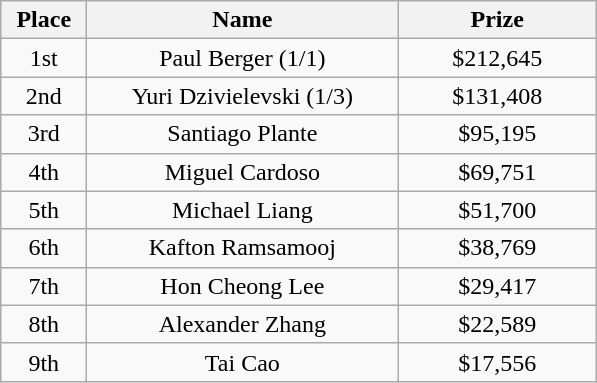<table class="wikitable">
<tr>
<th width="50">Place</th>
<th width="200">Name</th>
<th width="125">Prize</th>
</tr>
<tr>
<td align = "center">1st</td>
<td align = "center"> Paul Berger (1/1)</td>
<td align = "center">$212,645</td>
</tr>
<tr>
<td align = "center">2nd</td>
<td align = "center"> Yuri Dzivielevski (1/3)</td>
<td align = "center">$131,408</td>
</tr>
<tr>
<td align = "center">3rd</td>
<td align = "center"> Santiago Plante</td>
<td align = "center">$95,195</td>
</tr>
<tr>
<td align = "center">4th</td>
<td align = "center"> Miguel Cardoso</td>
<td align = "center">$69,751</td>
</tr>
<tr>
<td align = "center">5th</td>
<td align = "center"> Michael Liang</td>
<td align = "center">$51,700</td>
</tr>
<tr>
<td align = "center">6th</td>
<td align = "center"> Kafton Ramsamooj</td>
<td align = "center">$38,769</td>
</tr>
<tr>
<td align = "center">7th</td>
<td align = "center"> Hon Cheong Lee</td>
<td align = "center">$29,417</td>
</tr>
<tr>
<td align = "center">8th</td>
<td align = "center"> Alexander Zhang</td>
<td align = "center">$22,589</td>
</tr>
<tr>
<td align = "center">9th</td>
<td align = "center"> Tai Cao</td>
<td align = "center">$17,556</td>
</tr>
</table>
